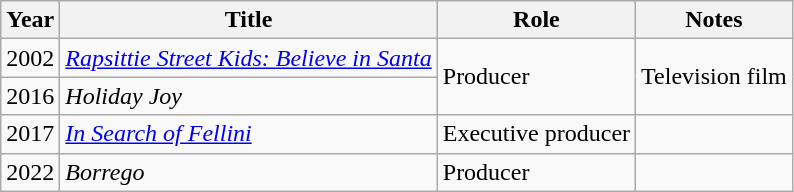<table class="wikitable plainrowheaders sortable">
<tr>
<th scope="col">Year</th>
<th scope="col">Title</th>
<th scope="col">Role</th>
<th scope="col" class="unsorted">Notes</th>
</tr>
<tr>
<td scope="row">2002</td>
<td><em><a href='#'>Rapsittie Street Kids: Believe in Santa</a></em></td>
<td rowspan="2">Producer</td>
<td rowspan="2">Television film</td>
</tr>
<tr>
<td scope="row">2016</td>
<td><em>Holiday Joy</em></td>
</tr>
<tr>
<td scope="row">2017</td>
<td><em><a href='#'>In Search of Fellini</a></em></td>
<td>Executive producer</td>
<td></td>
</tr>
<tr>
<td scope="row">2022</td>
<td><em>Borrego</em></td>
<td>Producer</td>
</tr>
</table>
